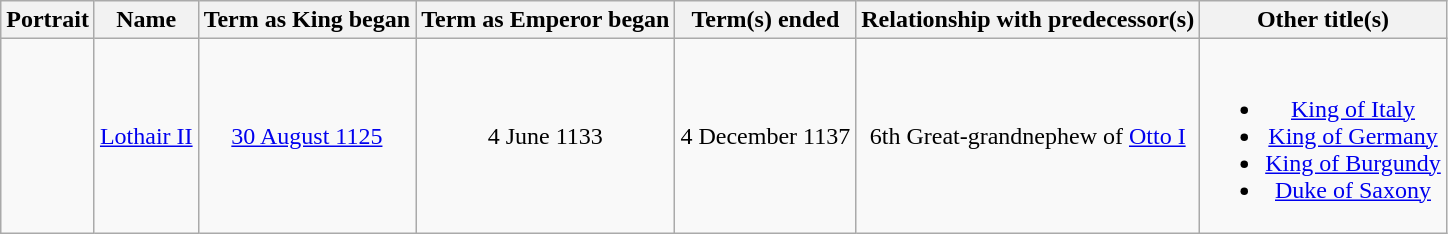<table class="wikitable" style="text-align:center">
<tr>
<th>Portrait</th>
<th>Name<br></th>
<th>Term as King began</th>
<th>Term as Emperor began</th>
<th>Term(s) ended</th>
<th>Relationship with predecessor(s)</th>
<th>Other title(s)</th>
</tr>
<tr>
<td></td>
<td><a href='#'>Lothair II</a><br></td>
<td><a href='#'>30 August 1125</a></td>
<td>4 June 1133</td>
<td>4 December 1137</td>
<td>6th Great-grandnephew of <a href='#'>Otto I</a></td>
<td class=small><br><ul><li><a href='#'>King of Italy</a></li><li><a href='#'>King of Germany</a></li><li><a href='#'>King of Burgundy</a></li><li><a href='#'>Duke of Saxony</a></li></ul></td>
</tr>
</table>
